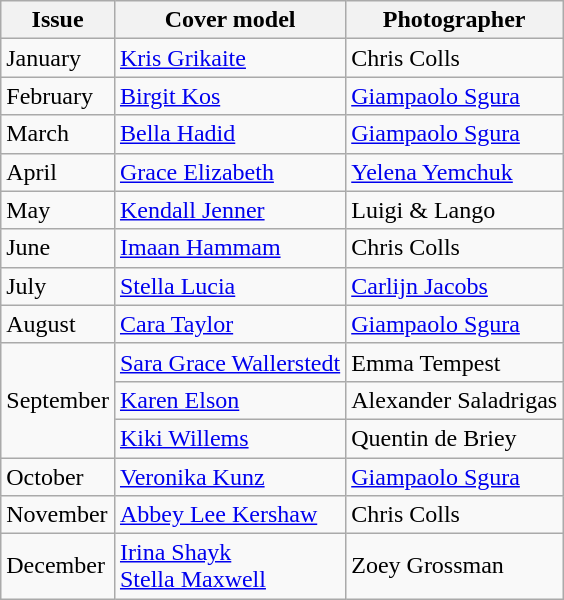<table class="sortable wikitable">
<tr>
<th>Issue</th>
<th>Cover model</th>
<th>Photographer</th>
</tr>
<tr>
<td>January</td>
<td><a href='#'>Kris Grikaite</a></td>
<td>Chris Colls</td>
</tr>
<tr>
<td>February</td>
<td><a href='#'>Birgit Kos</a></td>
<td><a href='#'>Giampaolo Sgura</a></td>
</tr>
<tr>
<td>March</td>
<td><a href='#'>Bella Hadid</a></td>
<td><a href='#'>Giampaolo Sgura</a></td>
</tr>
<tr>
<td>April</td>
<td><a href='#'>Grace Elizabeth</a></td>
<td><a href='#'>Yelena Yemchuk</a></td>
</tr>
<tr>
<td>May</td>
<td><a href='#'>Kendall Jenner</a></td>
<td>Luigi & Lango</td>
</tr>
<tr>
<td>June</td>
<td><a href='#'>Imaan Hammam</a></td>
<td>Chris Colls</td>
</tr>
<tr>
<td>July</td>
<td><a href='#'>Stella Lucia</a></td>
<td><a href='#'>Carlijn Jacobs</a></td>
</tr>
<tr>
<td>August</td>
<td><a href='#'>Cara Taylor</a></td>
<td><a href='#'>Giampaolo Sgura</a></td>
</tr>
<tr>
<td rowspan=3>September</td>
<td><a href='#'>Sara Grace Wallerstedt</a></td>
<td>Emma Tempest</td>
</tr>
<tr>
<td><a href='#'>Karen Elson</a></td>
<td>Alexander Saladrigas</td>
</tr>
<tr>
<td><a href='#'>Kiki Willems</a></td>
<td>Quentin de Briey</td>
</tr>
<tr>
<td>October</td>
<td><a href='#'>Veronika Kunz</a></td>
<td><a href='#'>Giampaolo Sgura</a></td>
</tr>
<tr>
<td>November</td>
<td><a href='#'>Abbey Lee Kershaw</a></td>
<td>Chris Colls</td>
</tr>
<tr>
<td>December</td>
<td><a href='#'>Irina Shayk</a><br><a href='#'>Stella Maxwell</a></td>
<td>Zoey Grossman</td>
</tr>
</table>
